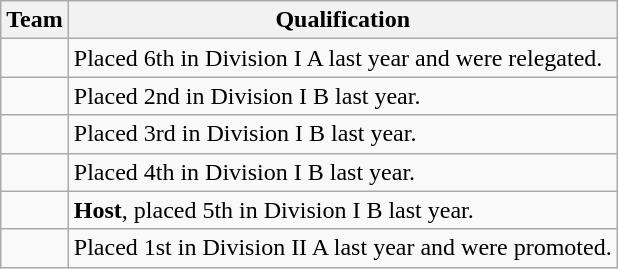<table class="wikitable">
<tr>
<th>Team</th>
<th>Qualification</th>
</tr>
<tr>
<td></td>
<td>Placed 6th in Division I A last year and were relegated.</td>
</tr>
<tr>
<td></td>
<td>Placed 2nd in Division I B last year.</td>
</tr>
<tr>
<td></td>
<td>Placed 3rd in Division I B last year.</td>
</tr>
<tr>
<td></td>
<td>Placed 4th in Division I B last year.</td>
</tr>
<tr>
<td></td>
<td><strong>Host</strong>, placed 5th in Division I B last year.</td>
</tr>
<tr>
<td></td>
<td>Placed 1st in Division II A last year and were promoted.</td>
</tr>
</table>
